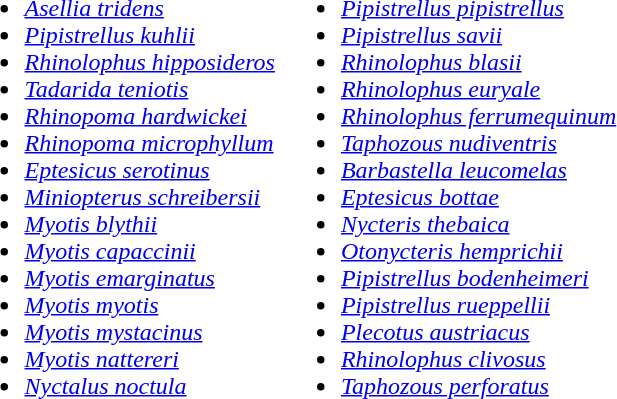<table>
<tr>
<td><br><ul><li><em><a href='#'>Asellia tridens</a></em></li><li><em><a href='#'>Pipistrellus kuhlii</a></em></li><li><em><a href='#'>Rhinolophus hipposideros</a></em></li><li><em><a href='#'>Tadarida teniotis</a></em></li><li><em><a href='#'>Rhinopoma hardwickei</a></em></li><li><em><a href='#'>Rhinopoma microphyllum</a></em></li><li><em><a href='#'>Eptesicus serotinus</a></em></li><li><em><a href='#'>Miniopterus schreibersii</a></em></li><li><em><a href='#'>Myotis blythii</a></em></li><li><em><a href='#'>Myotis capaccinii</a></em></li><li><em><a href='#'>Myotis emarginatus</a></em></li><li><em><a href='#'>Myotis myotis</a></em></li><li><em><a href='#'>Myotis mystacinus</a></em></li><li><em><a href='#'>Myotis nattereri</a></em></li><li><em><a href='#'>Nyctalus noctula</a></em></li></ul></td>
<td><br><ul><li><em><a href='#'>Pipistrellus pipistrellus</a></em></li><li><em><a href='#'>Pipistrellus savii</a></em></li><li><em><a href='#'>Rhinolophus blasii</a></em></li><li><em><a href='#'>Rhinolophus euryale</a></em></li><li><em><a href='#'>Rhinolophus ferrumequinum</a></em></li><li><em><a href='#'>Taphozous nudiventris</a></em></li><li><em><a href='#'>Barbastella leucomelas</a></em></li><li><em><a href='#'>Eptesicus bottae</a></em></li><li><em><a href='#'>Nycteris thebaica</a></em></li><li><em><a href='#'>Otonycteris hemprichii</a></em></li><li><em><a href='#'>Pipistrellus bodenheimeri</a></em></li><li><em><a href='#'>Pipistrellus rueppellii</a></em></li><li><em><a href='#'>Plecotus austriacus</a></em></li><li><em><a href='#'>Rhinolophus clivosus</a></em></li><li><em><a href='#'>Taphozous perforatus</a></em></li></ul></td>
</tr>
</table>
